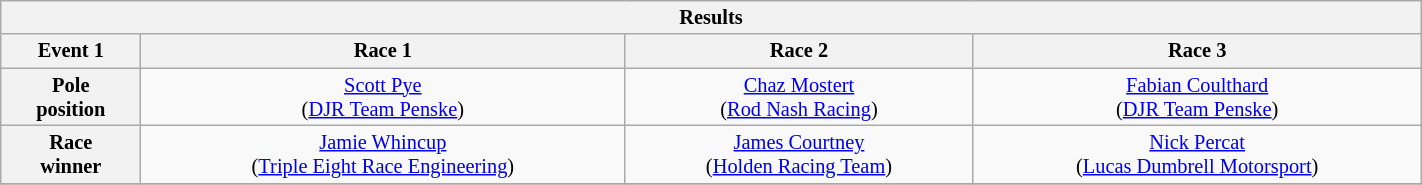<table class="wikitable collapsible collapsed" align="center" width="75%" style="font-size: 85%; max-width: 950px">
<tr>
<th colspan="4">Results</th>
</tr>
<tr>
<th>Event 1</th>
<th>Race 1</th>
<th>Race 2</th>
<th>Race 3</th>
</tr>
<tr>
<th>Pole<br>position</th>
<td align="center"> <a href='#'>Scott Pye</a><br>(<a href='#'>DJR Team Penske</a>)</td>
<td align="center"> <a href='#'>Chaz Mostert</a><br>(<a href='#'>Rod Nash Racing</a>)</td>
<td align="center"> <a href='#'>Fabian Coulthard</a><br>(<a href='#'>DJR Team Penske</a>)</td>
</tr>
<tr>
<th>Race<br>winner</th>
<td align="center"> <a href='#'>Jamie Whincup</a><br>(<a href='#'>Triple Eight Race Engineering</a>)</td>
<td align="center"> <a href='#'>James Courtney</a><br>(<a href='#'>Holden Racing Team</a>)</td>
<td align="center"> <a href='#'>Nick Percat</a><br>(<a href='#'>Lucas Dumbrell Motorsport</a>)</td>
</tr>
<tr>
</tr>
</table>
